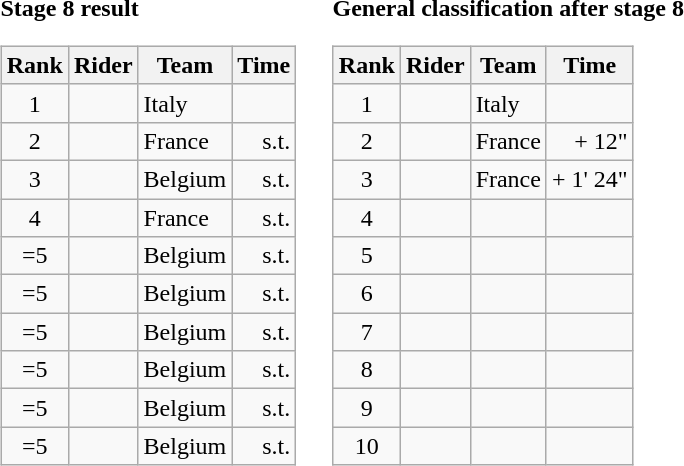<table>
<tr>
<td><strong>Stage 8 result</strong><br><table class="wikitable">
<tr>
<th scope="col">Rank</th>
<th scope="col">Rider</th>
<th scope="col">Team</th>
<th scope="col">Time</th>
</tr>
<tr>
<td style="text-align:center;">1</td>
<td></td>
<td>Italy</td>
<td style="text-align:right;"></td>
</tr>
<tr>
<td style="text-align:center;">2</td>
<td></td>
<td>France</td>
<td style="text-align:right;">s.t.</td>
</tr>
<tr>
<td style="text-align:center;">3</td>
<td></td>
<td>Belgium</td>
<td style="text-align:right;">s.t.</td>
</tr>
<tr>
<td style="text-align:center;">4</td>
<td></td>
<td>France</td>
<td style="text-align:right;">s.t.</td>
</tr>
<tr>
<td style="text-align:center;">=5</td>
<td></td>
<td>Belgium</td>
<td style="text-align:right;">s.t.</td>
</tr>
<tr>
<td style="text-align:center;">=5</td>
<td></td>
<td>Belgium</td>
<td style="text-align:right;">s.t.</td>
</tr>
<tr>
<td style="text-align:center;">=5</td>
<td></td>
<td>Belgium</td>
<td style="text-align:right;">s.t.</td>
</tr>
<tr>
<td style="text-align:center;">=5</td>
<td></td>
<td>Belgium</td>
<td style="text-align:right;">s.t.</td>
</tr>
<tr>
<td style="text-align:center;">=5</td>
<td></td>
<td>Belgium</td>
<td style="text-align:right;">s.t.</td>
</tr>
<tr>
<td style="text-align:center;">=5</td>
<td></td>
<td>Belgium</td>
<td style="text-align:right;">s.t.</td>
</tr>
</table>
</td>
<td></td>
<td><strong>General classification after stage 8</strong><br><table class="wikitable">
<tr>
<th scope="col">Rank</th>
<th scope="col">Rider</th>
<th scope="col">Team</th>
<th scope="col">Time</th>
</tr>
<tr>
<td style="text-align:center;">1</td>
<td></td>
<td>Italy</td>
<td style="text-align:right;"></td>
</tr>
<tr>
<td style="text-align:center;">2</td>
<td></td>
<td>France</td>
<td style="text-align:right;">+ 12"</td>
</tr>
<tr>
<td style="text-align:center;">3</td>
<td></td>
<td>France</td>
<td style="text-align:right;">+ 1' 24"</td>
</tr>
<tr>
<td style="text-align:center;">4</td>
<td></td>
<td></td>
<td></td>
</tr>
<tr>
<td style="text-align:center;">5</td>
<td></td>
<td></td>
<td></td>
</tr>
<tr>
<td style="text-align:center;">6</td>
<td></td>
<td></td>
<td></td>
</tr>
<tr>
<td style="text-align:center;">7</td>
<td></td>
<td></td>
<td></td>
</tr>
<tr>
<td style="text-align:center;">8</td>
<td></td>
<td></td>
<td></td>
</tr>
<tr>
<td style="text-align:center;">9</td>
<td></td>
<td></td>
<td></td>
</tr>
<tr>
<td style="text-align:center;">10</td>
<td></td>
<td></td>
<td></td>
</tr>
</table>
</td>
</tr>
</table>
